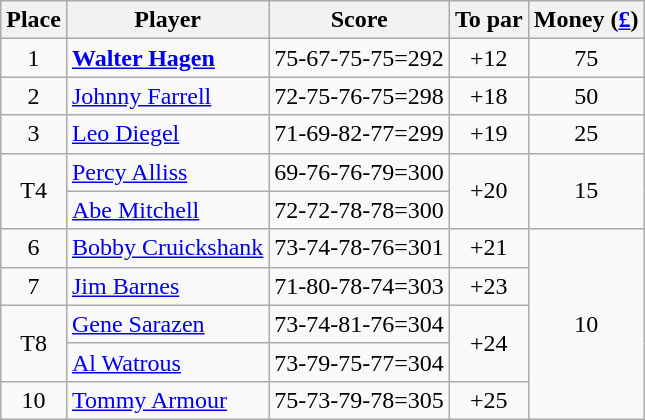<table class=wikitable>
<tr>
<th>Place</th>
<th>Player</th>
<th>Score</th>
<th>To par</th>
<th>Money (<a href='#'>£</a>)</th>
</tr>
<tr>
<td align=center>1</td>
<td> <strong><a href='#'>Walter Hagen</a></strong></td>
<td>75-67-75-75=292</td>
<td align=center>+12</td>
<td align=center>75</td>
</tr>
<tr>
<td align=center>2</td>
<td> <a href='#'>Johnny Farrell</a></td>
<td>72-75-76-75=298</td>
<td align=center>+18</td>
<td align=center>50</td>
</tr>
<tr>
<td align=center>3</td>
<td> <a href='#'>Leo Diegel</a></td>
<td>71-69-82-77=299</td>
<td align=center>+19</td>
<td align=center>25</td>
</tr>
<tr>
<td rowspan=2 align=center>T4</td>
<td> <a href='#'>Percy Alliss</a></td>
<td>69-76-76-79=300</td>
<td rowspan=2 align=center>+20</td>
<td rowspan=2 align=center>15</td>
</tr>
<tr>
<td> <a href='#'>Abe Mitchell</a></td>
<td>72-72-78-78=300</td>
</tr>
<tr>
<td align=center>6</td>
<td> <a href='#'>Bobby Cruickshank</a></td>
<td>73-74-78-76=301</td>
<td align=center>+21</td>
<td rowspan=5 align=center>10</td>
</tr>
<tr>
<td align=center>7</td>
<td> <a href='#'>Jim Barnes</a></td>
<td>71-80-78-74=303</td>
<td align=center>+23</td>
</tr>
<tr>
<td rowspan=2 align=center>T8</td>
<td> <a href='#'>Gene Sarazen</a></td>
<td>73-74-81-76=304</td>
<td rowspan=2 align=center>+24</td>
</tr>
<tr>
<td> <a href='#'>Al Watrous</a></td>
<td>73-79-75-77=304</td>
</tr>
<tr>
<td align=center>10</td>
<td> <a href='#'>Tommy Armour</a></td>
<td>75-73-79-78=305</td>
<td align=center>+25</td>
</tr>
</table>
